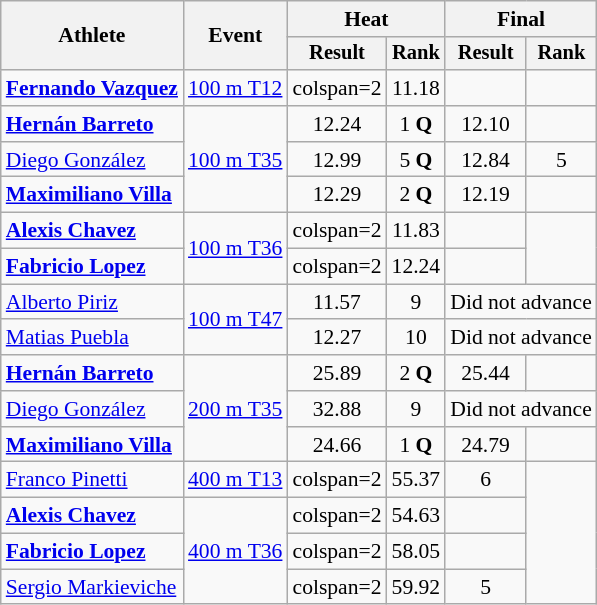<table class="wikitable" style="font-size:90%">
<tr>
<th rowspan="2">Athlete</th>
<th rowspan="2">Event</th>
<th colspan="2">Heat</th>
<th colspan="2">Final</th>
</tr>
<tr style="font-size:95%">
<th>Result</th>
<th>Rank</th>
<th>Result</th>
<th>Rank</th>
</tr>
<tr align=center>
<td align=left><strong><a href='#'>Fernando Vazquez</a></strong></td>
<td align=left><a href='#'>100 m T12</a></td>
<td>colspan=2 </td>
<td>11.18</td>
<td></td>
</tr>
<tr align=center>
<td align=left><strong><a href='#'>Hernán Barreto</a></strong></td>
<td align=left rowspan=3><a href='#'>100 m T35</a></td>
<td>12.24</td>
<td>1 <strong>Q</strong></td>
<td>12.10</td>
<td></td>
</tr>
<tr align=center>
<td align=left><a href='#'>Diego González</a></td>
<td>12.99</td>
<td>5 <strong>Q</strong></td>
<td>12.84</td>
<td>5</td>
</tr>
<tr align=center>
<td align=left><strong><a href='#'>Maximiliano Villa</a></strong></td>
<td>12.29</td>
<td>2 <strong>Q</strong></td>
<td>12.19</td>
<td></td>
</tr>
<tr align=center>
<td align=left><strong><a href='#'>Alexis Chavez</a></strong></td>
<td align=left rowspan=2><a href='#'>100 m T36</a></td>
<td>colspan=2 </td>
<td>11.83</td>
<td></td>
</tr>
<tr align=center>
<td align=left><strong><a href='#'>Fabricio Lopez</a></strong></td>
<td>colspan=2 </td>
<td>12.24</td>
<td></td>
</tr>
<tr align=center>
<td align=left><a href='#'>Alberto Piriz</a></td>
<td align=left rowspan=2><a href='#'>100 m T47</a></td>
<td>11.57</td>
<td>9</td>
<td colspan=2>Did not advance</td>
</tr>
<tr align=center>
<td align=left><a href='#'>Matias Puebla</a></td>
<td>12.27</td>
<td>10</td>
<td colspan=2>Did not advance</td>
</tr>
<tr align=center>
<td align=left><strong><a href='#'>Hernán Barreto</a></strong></td>
<td rowspan="3" align="left"><a href='#'>200 m T35</a></td>
<td>25.89</td>
<td>2 <strong>Q</strong></td>
<td>25.44</td>
<td></td>
</tr>
<tr align=center>
<td align=left><a href='#'>Diego González</a></td>
<td>32.88</td>
<td>9</td>
<td colspan="2">Did not advance</td>
</tr>
<tr align=center>
<td align=left><strong><a href='#'>Maximiliano Villa</a></strong></td>
<td>24.66</td>
<td>1 <strong>Q</strong></td>
<td>24.79</td>
<td></td>
</tr>
<tr align=center>
<td align=left><a href='#'>Franco Pinetti</a></td>
<td align=left><a href='#'>400 m T13</a></td>
<td>colspan=2 </td>
<td>55.37</td>
<td>6</td>
</tr>
<tr align=center>
<td align=left><strong><a href='#'>Alexis Chavez</a></strong></td>
<td align=left rowspan=3><a href='#'>400 m T36</a></td>
<td>colspan=2 </td>
<td>54.63</td>
<td></td>
</tr>
<tr align=center>
<td align=left><strong><a href='#'>Fabricio Lopez</a></strong></td>
<td>colspan=2 </td>
<td>58.05</td>
<td></td>
</tr>
<tr align=center>
<td align=left><a href='#'>Sergio Markieviche</a></td>
<td>colspan=2 </td>
<td>59.92</td>
<td>5</td>
</tr>
</table>
